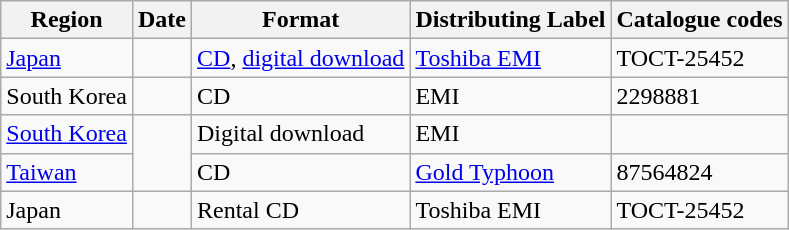<table class="wikitable">
<tr>
<th>Region</th>
<th>Date</th>
<th>Format</th>
<th>Distributing Label</th>
<th>Catalogue codes</th>
</tr>
<tr>
<td><a href='#'>Japan</a></td>
<td></td>
<td><a href='#'>CD</a>, <a href='#'>digital download</a></td>
<td><a href='#'>Toshiba EMI</a></td>
<td>TOCT-25452</td>
</tr>
<tr>
<td>South Korea</td>
<td></td>
<td>CD</td>
<td>EMI</td>
<td>2298881</td>
</tr>
<tr>
<td><a href='#'>South Korea</a></td>
<td rowspan=2></td>
<td>Digital download</td>
<td>EMI</td>
<td></td>
</tr>
<tr>
<td><a href='#'>Taiwan</a></td>
<td>CD</td>
<td><a href='#'>Gold Typhoon</a></td>
<td>87564824</td>
</tr>
<tr>
<td>Japan</td>
<td></td>
<td>Rental CD</td>
<td>Toshiba EMI</td>
<td>TOCT-25452</td>
</tr>
</table>
